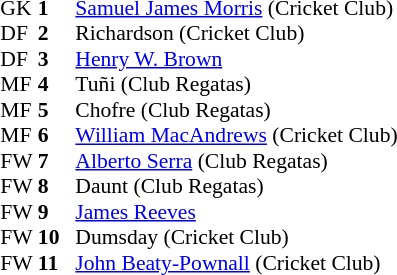<table style="font-size: 90%" cellspacing="0" cellpadding="0" align=center>
<tr>
<td colspan="4"></td>
</tr>
<tr>
<th width=25></th>
<th width=25></th>
</tr>
<tr>
<td>GK</td>
<td><strong>1</strong></td>
<td> <a href='#'>Samuel James Morris</a> (Cricket Club)</td>
</tr>
<tr>
<td>DF</td>
<td><strong>2</strong></td>
<td> Richardson (Cricket Club)</td>
</tr>
<tr>
<td>DF</td>
<td><strong>3</strong></td>
<td> <a href='#'>Henry W. Brown</a></td>
</tr>
<tr>
<td>MF</td>
<td><strong>4</strong></td>
<td> Tuñi (Club Regatas)</td>
</tr>
<tr>
<td>MF</td>
<td><strong>5</strong></td>
<td> Chofre (Club Regatas)</td>
</tr>
<tr>
<td>MF</td>
<td><strong>6</strong></td>
<td> <a href='#'>William MacAndrews</a> (Cricket Club)</td>
</tr>
<tr>
<td>FW</td>
<td><strong>7</strong></td>
<td> <a href='#'>Alberto Serra</a> (Club Regatas)</td>
</tr>
<tr>
<td>FW</td>
<td><strong>8</strong></td>
<td> Daunt (Club Regatas)</td>
</tr>
<tr>
<td>FW</td>
<td><strong>9</strong></td>
<td> <a href='#'>James Reeves</a></td>
</tr>
<tr>
<td>FW</td>
<td><strong>10</strong></td>
<td> Dumsday (Cricket Club)</td>
</tr>
<tr>
<td>FW</td>
<td><strong>11</strong></td>
<td> <a href='#'>John Beaty-Pownall</a> (Cricket Club)</td>
</tr>
<tr>
</tr>
</table>
